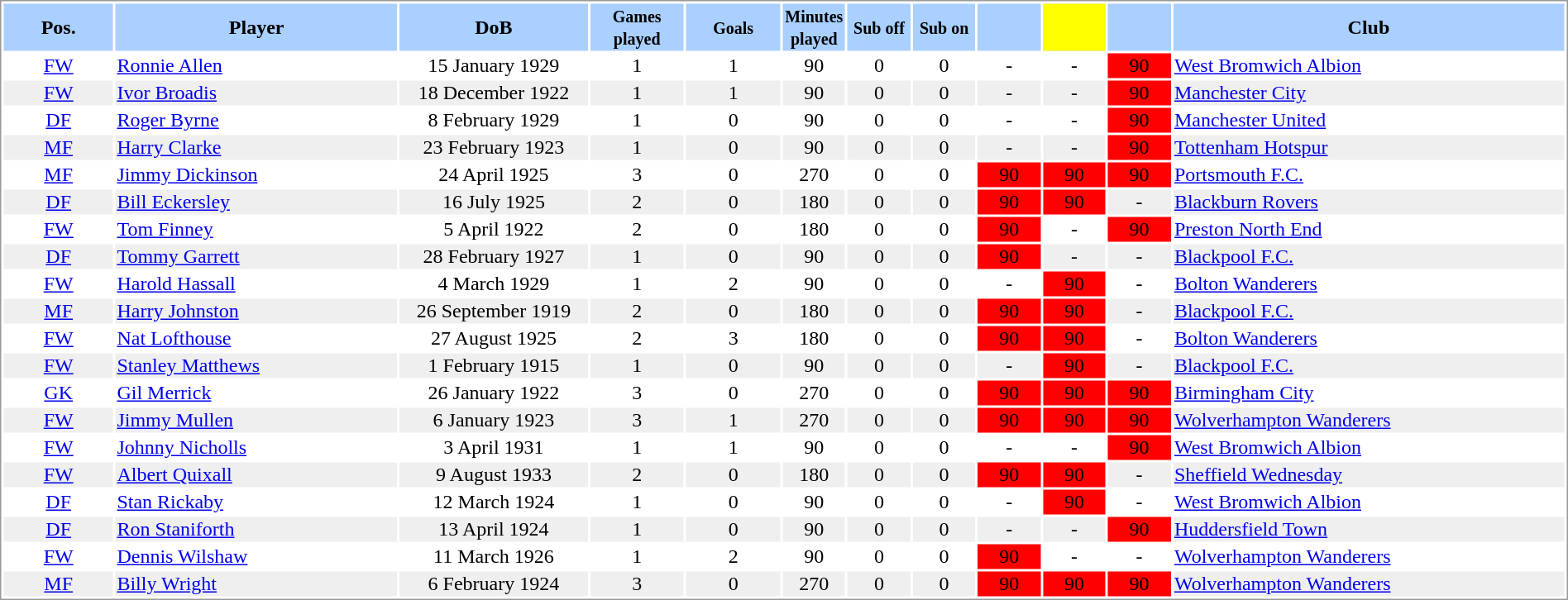<table border="0" width="100%" style="border: 1px solid #999; background-color:white; text-align:center">
<tr align="center" bgcolor="#AAD0FF">
<th width=7%>Pos.</th>
<th width=18%>Player</th>
<th width=12%>DoB</th>
<th width=6%><small>Games<br>played</small></th>
<th width=6%><small>Goals</small></th>
<th width=4%><small>Minutes<br>played</small></th>
<th width=4%><small>Sub off</small></th>
<th width=4%><small>Sub on</small></th>
<th width=4%></th>
<th width=4% bgcolor=yellow></th>
<th width=4%></th>
<th width=25%>Club</th>
</tr>
<tr>
<td><a href='#'>FW</a></td>
<td align="left"><a href='#'>Ronnie Allen</a></td>
<td>15 January 1929</td>
<td>1</td>
<td>1</td>
<td>90</td>
<td>0</td>
<td>0</td>
<td>-</td>
<td>-</td>
<td bgcolor=red>90</td>
<td align="left"> <a href='#'>West Bromwich Albion</a></td>
</tr>
<tr bgcolor="#EFEFEF">
<td><a href='#'>FW</a></td>
<td align="left"><a href='#'>Ivor Broadis</a></td>
<td>18 December 1922</td>
<td>1</td>
<td>1</td>
<td>90</td>
<td>0</td>
<td>0</td>
<td>-</td>
<td>-</td>
<td bgcolor=red>90</td>
<td align="left"> <a href='#'>Manchester City</a></td>
</tr>
<tr>
<td><a href='#'>DF</a></td>
<td align="left"><a href='#'>Roger Byrne</a></td>
<td>8 February 1929</td>
<td>1</td>
<td>0</td>
<td>90</td>
<td>0</td>
<td>0</td>
<td>-</td>
<td>-</td>
<td bgcolor=red>90</td>
<td align="left"> <a href='#'>Manchester United</a></td>
</tr>
<tr bgcolor="#EFEFEF">
<td><a href='#'>MF</a></td>
<td align="left"><a href='#'>Harry Clarke</a></td>
<td>23 February 1923</td>
<td>1</td>
<td>0</td>
<td>90</td>
<td>0</td>
<td>0</td>
<td>-</td>
<td>-</td>
<td bgcolor=red>90</td>
<td align="left"> <a href='#'>Tottenham Hotspur</a></td>
</tr>
<tr>
<td><a href='#'>MF</a></td>
<td align="left"><a href='#'>Jimmy Dickinson</a></td>
<td>24 April 1925</td>
<td>3</td>
<td>0</td>
<td>270</td>
<td>0</td>
<td>0</td>
<td bgcolor=red>90</td>
<td bgcolor=red>90</td>
<td bgcolor=red>90</td>
<td align="left"> <a href='#'>Portsmouth F.C.</a></td>
</tr>
<tr bgcolor="#EFEFEF">
<td><a href='#'>DF</a></td>
<td align="left"><a href='#'>Bill Eckersley</a></td>
<td>16 July 1925</td>
<td>2</td>
<td>0</td>
<td>180</td>
<td>0</td>
<td>0</td>
<td bgcolor=red>90</td>
<td bgcolor=red>90</td>
<td>-</td>
<td align="left"> <a href='#'>Blackburn Rovers</a></td>
</tr>
<tr>
<td><a href='#'>FW</a></td>
<td align="left"><a href='#'>Tom Finney</a></td>
<td>5 April 1922</td>
<td>2</td>
<td>0</td>
<td>180</td>
<td>0</td>
<td>0</td>
<td bgcolor=red>90</td>
<td>-</td>
<td bgcolor=red>90</td>
<td align="left"> <a href='#'>Preston North End</a></td>
</tr>
<tr bgcolor="#EFEFEF">
<td><a href='#'>DF</a></td>
<td align="left"><a href='#'>Tommy Garrett</a></td>
<td>28 February 1927</td>
<td>1</td>
<td>0</td>
<td>90</td>
<td>0</td>
<td>0</td>
<td bgcolor=red>90</td>
<td>-</td>
<td>-</td>
<td align="left"> <a href='#'>Blackpool F.C.</a></td>
</tr>
<tr>
<td><a href='#'>FW</a></td>
<td align="left"><a href='#'>Harold Hassall</a></td>
<td>4 March 1929</td>
<td>1</td>
<td>2</td>
<td>90</td>
<td>0</td>
<td>0</td>
<td>-</td>
<td bgcolor=red>90</td>
<td>-</td>
<td align="left"> <a href='#'>Bolton Wanderers</a></td>
</tr>
<tr bgcolor="#EFEFEF">
<td><a href='#'>MF</a></td>
<td align="left"><a href='#'>Harry Johnston</a></td>
<td>26 September 1919</td>
<td>2</td>
<td>0</td>
<td>180</td>
<td>0</td>
<td>0</td>
<td bgcolor=red>90</td>
<td bgcolor=red>90</td>
<td>-</td>
<td align="left"> <a href='#'>Blackpool F.C.</a></td>
</tr>
<tr>
<td><a href='#'>FW</a></td>
<td align="left"><a href='#'>Nat Lofthouse</a></td>
<td>27 August 1925</td>
<td>2</td>
<td>3</td>
<td>180</td>
<td>0</td>
<td>0</td>
<td bgcolor=red>90</td>
<td bgcolor=red>90</td>
<td>-</td>
<td align="left"> <a href='#'>Bolton Wanderers</a></td>
</tr>
<tr bgcolor="#EFEFEF">
<td><a href='#'>FW</a></td>
<td align="left"><a href='#'>Stanley Matthews</a></td>
<td>1 February 1915</td>
<td>1</td>
<td>0</td>
<td>90</td>
<td>0</td>
<td>0</td>
<td>-</td>
<td bgcolor=red>90</td>
<td>-</td>
<td align="left"> <a href='#'>Blackpool F.C.</a></td>
</tr>
<tr>
<td><a href='#'>GK</a></td>
<td align="left"><a href='#'>Gil Merrick</a></td>
<td>26 January 1922</td>
<td>3</td>
<td>0</td>
<td>270</td>
<td>0</td>
<td>0</td>
<td bgcolor=red>90</td>
<td bgcolor=red>90</td>
<td bgcolor=red>90</td>
<td align="left"> <a href='#'>Birmingham City</a></td>
</tr>
<tr bgcolor="#EFEFEF">
<td><a href='#'>FW</a></td>
<td align="left"><a href='#'>Jimmy Mullen</a></td>
<td>6 January 1923</td>
<td>3</td>
<td>1</td>
<td>270</td>
<td>0</td>
<td>0</td>
<td bgcolor=red>90</td>
<td bgcolor=red>90</td>
<td bgcolor=red>90</td>
<td align="left"> <a href='#'>Wolverhampton Wanderers</a></td>
</tr>
<tr>
<td><a href='#'>FW</a></td>
<td align="left"><a href='#'>Johnny Nicholls</a></td>
<td>3 April 1931</td>
<td>1</td>
<td>1</td>
<td>90</td>
<td>0</td>
<td>0</td>
<td>-</td>
<td>-</td>
<td bgcolor=red>90</td>
<td align="left"> <a href='#'>West Bromwich Albion</a></td>
</tr>
<tr bgcolor="#EFEFEF">
<td><a href='#'>FW</a></td>
<td align="left"><a href='#'>Albert Quixall</a></td>
<td>9 August 1933</td>
<td>2</td>
<td>0</td>
<td>180</td>
<td>0</td>
<td>0</td>
<td bgcolor=red>90</td>
<td bgcolor=red>90</td>
<td>-</td>
<td align="left"> <a href='#'>Sheffield Wednesday</a></td>
</tr>
<tr>
<td><a href='#'>DF</a></td>
<td align="left"><a href='#'>Stan Rickaby</a></td>
<td>12 March 1924</td>
<td>1</td>
<td>0</td>
<td>90</td>
<td>0</td>
<td>0</td>
<td>-</td>
<td bgcolor=red>90</td>
<td>-</td>
<td align="left"> <a href='#'>West Bromwich Albion</a></td>
</tr>
<tr bgcolor="#EFEFEF">
<td><a href='#'>DF</a></td>
<td align="left"><a href='#'>Ron Staniforth</a></td>
<td>13 April 1924</td>
<td>1</td>
<td>0</td>
<td>90</td>
<td>0</td>
<td>0</td>
<td>-</td>
<td>-</td>
<td bgcolor=red>90</td>
<td align="left"> <a href='#'>Huddersfield Town</a></td>
</tr>
<tr>
<td><a href='#'>FW</a></td>
<td align="left"><a href='#'>Dennis Wilshaw</a></td>
<td>11 March 1926</td>
<td>1</td>
<td>2</td>
<td>90</td>
<td>0</td>
<td>0</td>
<td bgcolor=red>90</td>
<td>-</td>
<td>-</td>
<td align="left"> <a href='#'>Wolverhampton Wanderers</a></td>
</tr>
<tr bgcolor="#EFEFEF">
<td><a href='#'>MF</a></td>
<td align="left"><a href='#'>Billy Wright</a></td>
<td>6 February 1924</td>
<td>3</td>
<td>0</td>
<td>270</td>
<td>0</td>
<td>0</td>
<td bgcolor=red>90</td>
<td bgcolor=red>90</td>
<td bgcolor=red>90</td>
<td align="left"> <a href='#'>Wolverhampton Wanderers</a></td>
</tr>
</table>
